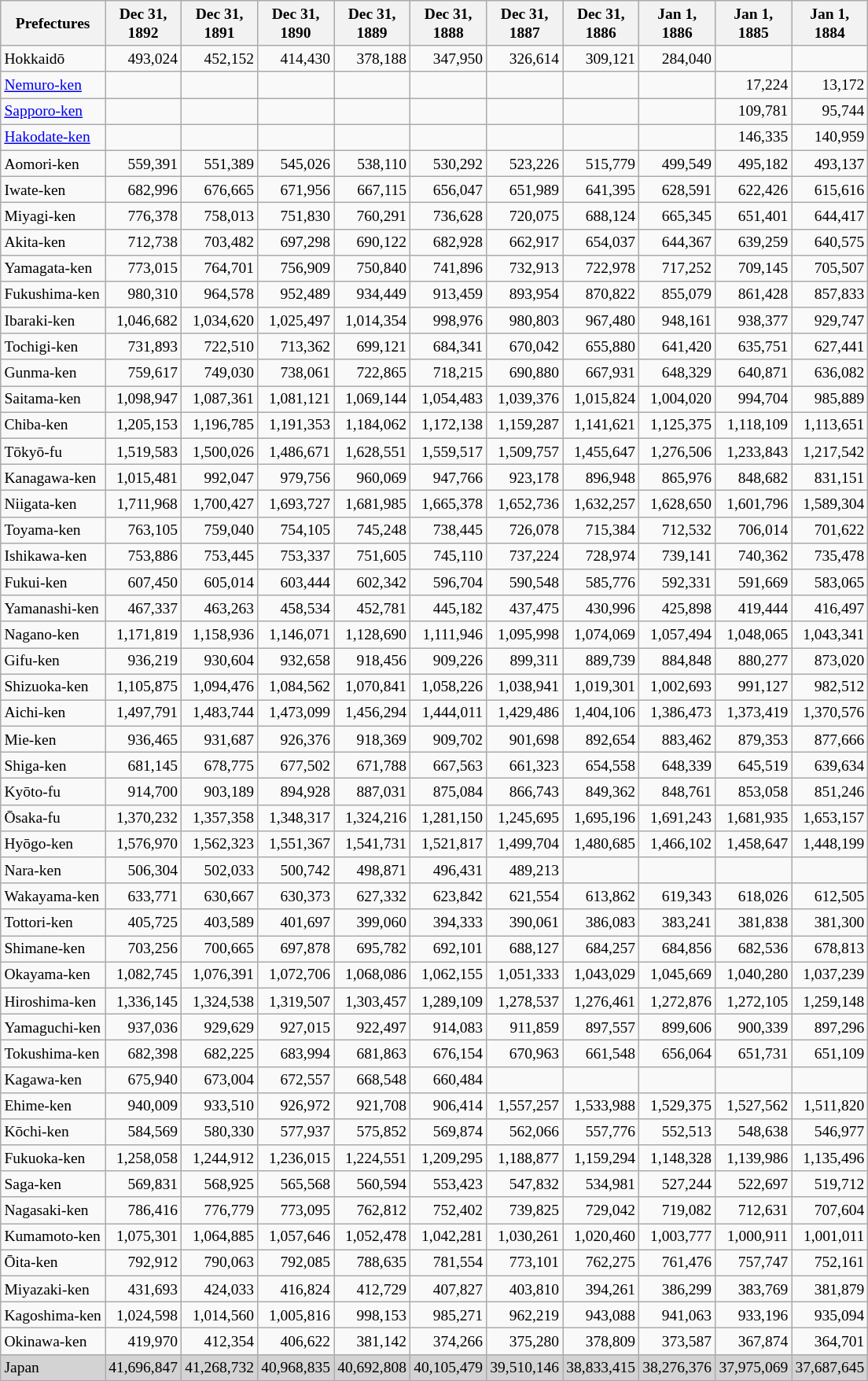<table class="wikitable sortable" style="text-align:right;font-size:small">
<tr>
<th>Prefectures</th>
<th>Dec 31,<br>1892</th>
<th>Dec 31,<br>1891</th>
<th>Dec 31,<br>1890</th>
<th>Dec 31,<br>1889</th>
<th>Dec 31,<br>1888</th>
<th>Dec 31,<br>1887</th>
<th>Dec 31,<br>1886</th>
<th>Jan 1,<br>1886</th>
<th>Jan 1,<br>1885</th>
<th>Jan 1,<br>1884</th>
</tr>
<tr>
<td align=left>Hokkaidō</td>
<td>493,024</td>
<td>452,152</td>
<td>414,430</td>
<td>378,188</td>
<td>347,950</td>
<td>326,614</td>
<td>309,121</td>
<td>284,040</td>
<td></td>
<td></td>
</tr>
<tr>
<td align=left><a href='#'>Nemuro-ken</a></td>
<td></td>
<td></td>
<td></td>
<td></td>
<td></td>
<td></td>
<td></td>
<td></td>
<td>17,224</td>
<td>13,172</td>
</tr>
<tr>
<td align=left><a href='#'>Sapporo-ken</a></td>
<td></td>
<td></td>
<td></td>
<td></td>
<td></td>
<td></td>
<td></td>
<td></td>
<td>109,781</td>
<td>95,744</td>
</tr>
<tr>
<td align=left><a href='#'>Hakodate-ken</a></td>
<td></td>
<td></td>
<td></td>
<td></td>
<td></td>
<td></td>
<td></td>
<td></td>
<td>146,335</td>
<td>140,959</td>
</tr>
<tr>
<td align=left>Aomori-ken</td>
<td>559,391</td>
<td>551,389</td>
<td>545,026</td>
<td>538,110</td>
<td>530,292</td>
<td>523,226</td>
<td>515,779</td>
<td>499,549</td>
<td>495,182</td>
<td>493,137</td>
</tr>
<tr>
<td align=left>Iwate-ken</td>
<td>682,996</td>
<td>676,665</td>
<td>671,956</td>
<td>667,115</td>
<td>656,047</td>
<td>651,989</td>
<td>641,395</td>
<td>628,591</td>
<td>622,426</td>
<td>615,616</td>
</tr>
<tr>
<td align=left>Miyagi-ken</td>
<td>776,378</td>
<td>758,013</td>
<td>751,830</td>
<td>760,291</td>
<td>736,628</td>
<td>720,075</td>
<td>688,124</td>
<td>665,345</td>
<td>651,401</td>
<td>644,417</td>
</tr>
<tr>
<td align=left>Akita-ken</td>
<td>712,738</td>
<td>703,482</td>
<td>697,298</td>
<td>690,122</td>
<td>682,928</td>
<td>662,917</td>
<td>654,037</td>
<td>644,367</td>
<td>639,259</td>
<td>640,575</td>
</tr>
<tr>
<td align=left>Yamagata-ken</td>
<td>773,015</td>
<td>764,701</td>
<td>756,909</td>
<td>750,840</td>
<td>741,896</td>
<td>732,913</td>
<td>722,978</td>
<td>717,252</td>
<td>709,145</td>
<td>705,507</td>
</tr>
<tr>
<td align=left>Fukushima-ken</td>
<td>980,310</td>
<td>964,578</td>
<td>952,489</td>
<td>934,449</td>
<td>913,459</td>
<td>893,954</td>
<td>870,822</td>
<td>855,079</td>
<td>861,428</td>
<td>857,833</td>
</tr>
<tr>
<td align=left>Ibaraki-ken</td>
<td>1,046,682</td>
<td>1,034,620</td>
<td>1,025,497</td>
<td>1,014,354</td>
<td>998,976</td>
<td>980,803</td>
<td>967,480</td>
<td>948,161</td>
<td>938,377</td>
<td>929,747</td>
</tr>
<tr>
<td align=left>Tochigi-ken</td>
<td>731,893</td>
<td>722,510</td>
<td>713,362</td>
<td>699,121</td>
<td>684,341</td>
<td>670,042</td>
<td>655,880</td>
<td>641,420</td>
<td>635,751</td>
<td>627,441</td>
</tr>
<tr>
<td align=left>Gunma-ken</td>
<td>759,617</td>
<td>749,030</td>
<td>738,061</td>
<td>722,865</td>
<td>718,215</td>
<td>690,880</td>
<td>667,931</td>
<td>648,329</td>
<td>640,871</td>
<td>636,082</td>
</tr>
<tr>
<td align=left>Saitama-ken</td>
<td>1,098,947</td>
<td>1,087,361</td>
<td>1,081,121</td>
<td>1,069,144</td>
<td>1,054,483</td>
<td>1,039,376</td>
<td>1,015,824</td>
<td>1,004,020</td>
<td>994,704</td>
<td>985,889</td>
</tr>
<tr>
<td align=left>Chiba-ken</td>
<td>1,205,153</td>
<td>1,196,785</td>
<td>1,191,353</td>
<td>1,184,062</td>
<td>1,172,138</td>
<td>1,159,287</td>
<td>1,141,621</td>
<td>1,125,375</td>
<td>1,118,109</td>
<td>1,113,651</td>
</tr>
<tr>
<td align=left>Tōkyō-fu</td>
<td>1,519,583</td>
<td>1,500,026</td>
<td>1,486,671</td>
<td>1,628,551</td>
<td>1,559,517</td>
<td>1,509,757</td>
<td>1,455,647</td>
<td>1,276,506</td>
<td>1,233,843</td>
<td>1,217,542</td>
</tr>
<tr>
<td align=left>Kanagawa-ken</td>
<td>1,015,481</td>
<td>992,047</td>
<td>979,756</td>
<td>960,069</td>
<td>947,766</td>
<td>923,178</td>
<td>896,948</td>
<td>865,976</td>
<td>848,682</td>
<td>831,151</td>
</tr>
<tr>
<td align=left>Niigata-ken</td>
<td>1,711,968</td>
<td>1,700,427</td>
<td>1,693,727</td>
<td>1,681,985</td>
<td>1,665,378</td>
<td>1,652,736</td>
<td>1,632,257</td>
<td>1,628,650</td>
<td>1,601,796</td>
<td>1,589,304</td>
</tr>
<tr>
<td align=left>Toyama-ken</td>
<td>763,105</td>
<td>759,040</td>
<td>754,105</td>
<td>745,248</td>
<td>738,445</td>
<td>726,078</td>
<td>715,384</td>
<td>712,532</td>
<td>706,014</td>
<td>701,622</td>
</tr>
<tr>
<td align=left>Ishikawa-ken</td>
<td>753,886</td>
<td>753,445</td>
<td>753,337</td>
<td>751,605</td>
<td>745,110</td>
<td>737,224</td>
<td>728,974</td>
<td>739,141</td>
<td>740,362</td>
<td>735,478</td>
</tr>
<tr>
<td align=left>Fukui-ken</td>
<td>607,450</td>
<td>605,014</td>
<td>603,444</td>
<td>602,342</td>
<td>596,704</td>
<td>590,548</td>
<td>585,776</td>
<td>592,331</td>
<td>591,669</td>
<td>583,065</td>
</tr>
<tr>
<td align=left>Yamanashi-ken</td>
<td>467,337</td>
<td>463,263</td>
<td>458,534</td>
<td>452,781</td>
<td>445,182</td>
<td>437,475</td>
<td>430,996</td>
<td>425,898</td>
<td>419,444</td>
<td>416,497</td>
</tr>
<tr>
<td align=left>Nagano-ken</td>
<td>1,171,819</td>
<td>1,158,936</td>
<td>1,146,071</td>
<td>1,128,690</td>
<td>1,111,946</td>
<td>1,095,998</td>
<td>1,074,069</td>
<td>1,057,494</td>
<td>1,048,065</td>
<td>1,043,341</td>
</tr>
<tr>
<td align=left>Gifu-ken</td>
<td>936,219</td>
<td>930,604</td>
<td>932,658</td>
<td>918,456</td>
<td>909,226</td>
<td>899,311</td>
<td>889,739</td>
<td>884,848</td>
<td>880,277</td>
<td>873,020</td>
</tr>
<tr>
<td align=left>Shizuoka-ken</td>
<td>1,105,875</td>
<td>1,094,476</td>
<td>1,084,562</td>
<td>1,070,841</td>
<td>1,058,226</td>
<td>1,038,941</td>
<td>1,019,301</td>
<td>1,002,693</td>
<td>991,127</td>
<td>982,512</td>
</tr>
<tr>
<td align=left>Aichi-ken</td>
<td>1,497,791</td>
<td>1,483,744</td>
<td>1,473,099</td>
<td>1,456,294</td>
<td>1,444,011</td>
<td>1,429,486</td>
<td>1,404,106</td>
<td>1,386,473</td>
<td>1,373,419</td>
<td>1,370,576</td>
</tr>
<tr>
<td align=left>Mie-ken</td>
<td>936,465</td>
<td>931,687</td>
<td>926,376</td>
<td>918,369</td>
<td>909,702</td>
<td>901,698</td>
<td>892,654</td>
<td>883,462</td>
<td>879,353</td>
<td>877,666</td>
</tr>
<tr>
<td align=left>Shiga-ken</td>
<td>681,145</td>
<td>678,775</td>
<td>677,502</td>
<td>671,788</td>
<td>667,563</td>
<td>661,323</td>
<td>654,558</td>
<td>648,339</td>
<td>645,519</td>
<td>639,634</td>
</tr>
<tr>
<td align=left>Kyōto-fu</td>
<td>914,700</td>
<td>903,189</td>
<td>894,928</td>
<td>887,031</td>
<td>875,084</td>
<td>866,743</td>
<td>849,362</td>
<td>848,761</td>
<td>853,058</td>
<td>851,246</td>
</tr>
<tr>
<td align=left>Ōsaka-fu</td>
<td>1,370,232</td>
<td>1,357,358</td>
<td>1,348,317</td>
<td>1,324,216</td>
<td>1,281,150</td>
<td>1,245,695</td>
<td>1,695,196</td>
<td>1,691,243</td>
<td>1,681,935</td>
<td>1,653,157</td>
</tr>
<tr>
<td align=left>Hyōgo-ken</td>
<td>1,576,970</td>
<td>1,562,323</td>
<td>1,551,367</td>
<td>1,541,731</td>
<td>1,521,817</td>
<td>1,499,704</td>
<td>1,480,685</td>
<td>1,466,102</td>
<td>1,458,647</td>
<td>1,448,199</td>
</tr>
<tr>
<td align=left>Nara-ken</td>
<td>506,304</td>
<td>502,033</td>
<td>500,742</td>
<td>498,871</td>
<td>496,431</td>
<td>489,213</td>
<td></td>
<td></td>
<td></td>
<td></td>
</tr>
<tr>
<td align=left>Wakayama-ken</td>
<td>633,771</td>
<td>630,667</td>
<td>630,373</td>
<td>627,332</td>
<td>623,842</td>
<td>621,554</td>
<td>613,862</td>
<td>619,343</td>
<td>618,026</td>
<td>612,505</td>
</tr>
<tr>
<td align=left>Tottori-ken</td>
<td>405,725</td>
<td>403,589</td>
<td>401,697</td>
<td>399,060</td>
<td>394,333</td>
<td>390,061</td>
<td>386,083</td>
<td>383,241</td>
<td>381,838</td>
<td>381,300</td>
</tr>
<tr>
<td align=left>Shimane-ken</td>
<td>703,256</td>
<td>700,665</td>
<td>697,878</td>
<td>695,782</td>
<td>692,101</td>
<td>688,127</td>
<td>684,257</td>
<td>684,856</td>
<td>682,536</td>
<td>678,813</td>
</tr>
<tr>
<td align=left>Okayama-ken</td>
<td>1,082,745</td>
<td>1,076,391</td>
<td>1,072,706</td>
<td>1,068,086</td>
<td>1,062,155</td>
<td>1,051,333</td>
<td>1,043,029</td>
<td>1,045,669</td>
<td>1,040,280</td>
<td>1,037,239</td>
</tr>
<tr>
<td align=left>Hiroshima-ken</td>
<td>1,336,145</td>
<td>1,324,538</td>
<td>1,319,507</td>
<td>1,303,457</td>
<td>1,289,109</td>
<td>1,278,537</td>
<td>1,276,461</td>
<td>1,272,876</td>
<td>1,272,105</td>
<td>1,259,148</td>
</tr>
<tr>
<td align=left>Yamaguchi-ken</td>
<td>937,036</td>
<td>929,629</td>
<td>927,015</td>
<td>922,497</td>
<td>914,083</td>
<td>911,859</td>
<td>897,557</td>
<td>899,606</td>
<td>900,339</td>
<td>897,296</td>
</tr>
<tr>
<td align=left>Tokushima-ken</td>
<td>682,398</td>
<td>682,225</td>
<td>683,994</td>
<td>681,863</td>
<td>676,154</td>
<td>670,963</td>
<td>661,548</td>
<td>656,064</td>
<td>651,731</td>
<td>651,109</td>
</tr>
<tr>
<td align=left>Kagawa-ken</td>
<td>675,940</td>
<td>673,004</td>
<td>672,557</td>
<td>668,548</td>
<td>660,484</td>
<td></td>
<td></td>
<td></td>
<td></td>
<td></td>
</tr>
<tr>
<td align=left>Ehime-ken</td>
<td>940,009</td>
<td>933,510</td>
<td>926,972</td>
<td>921,708</td>
<td>906,414</td>
<td>1,557,257</td>
<td>1,533,988</td>
<td>1,529,375</td>
<td>1,527,562</td>
<td>1,511,820</td>
</tr>
<tr>
<td align=left>Kōchi-ken</td>
<td>584,569</td>
<td>580,330</td>
<td>577,937</td>
<td>575,852</td>
<td>569,874</td>
<td>562,066</td>
<td>557,776</td>
<td>552,513</td>
<td>548,638</td>
<td>546,977</td>
</tr>
<tr>
<td align=left>Fukuoka-ken</td>
<td>1,258,058</td>
<td>1,244,912</td>
<td>1,236,015</td>
<td>1,224,551</td>
<td>1,209,295</td>
<td>1,188,877</td>
<td>1,159,294</td>
<td>1,148,328</td>
<td>1,139,986</td>
<td>1,135,496</td>
</tr>
<tr>
<td align=left>Saga-ken</td>
<td>569,831</td>
<td>568,925</td>
<td>565,568</td>
<td>560,594</td>
<td>553,423</td>
<td>547,832</td>
<td>534,981</td>
<td>527,244</td>
<td>522,697</td>
<td>519,712</td>
</tr>
<tr>
<td align=left>Nagasaki-ken</td>
<td>786,416</td>
<td>776,779</td>
<td>773,095</td>
<td>762,812</td>
<td>752,402</td>
<td>739,825</td>
<td>729,042</td>
<td>719,082</td>
<td>712,631</td>
<td>707,604</td>
</tr>
<tr>
<td align=left>Kumamoto-ken</td>
<td>1,075,301</td>
<td>1,064,885</td>
<td>1,057,646</td>
<td>1,052,478</td>
<td>1,042,281</td>
<td>1,030,261</td>
<td>1,020,460</td>
<td>1,003,777</td>
<td>1,000,911</td>
<td>1,001,011</td>
</tr>
<tr>
<td align=left>Ōita-ken</td>
<td>792,912</td>
<td>790,063</td>
<td>792,085</td>
<td>788,635</td>
<td>781,554</td>
<td>773,101</td>
<td>762,275</td>
<td>761,476</td>
<td>757,747</td>
<td>752,161</td>
</tr>
<tr>
<td align=left>Miyazaki-ken</td>
<td>431,693</td>
<td>424,033</td>
<td>416,824</td>
<td>412,729</td>
<td>407,827</td>
<td>403,810</td>
<td>394,261</td>
<td>386,299</td>
<td>383,769</td>
<td>381,879</td>
</tr>
<tr>
<td align=left>Kagoshima-ken</td>
<td>1,024,598</td>
<td>1,014,560</td>
<td>1,005,816</td>
<td>998,153</td>
<td>985,271</td>
<td>962,219</td>
<td>943,088</td>
<td>941,063</td>
<td>933,196</td>
<td>935,094</td>
</tr>
<tr>
<td align=left>Okinawa-ken</td>
<td>419,970</td>
<td>412,354</td>
<td>406,622</td>
<td>381,142</td>
<td>374,266</td>
<td>375,280</td>
<td>378,809</td>
<td>373,587</td>
<td>367,874</td>
<td>364,701</td>
</tr>
<tr style="background:lightgrey;">
<td align=left>Japan</td>
<td>41,696,847</td>
<td>41,268,732</td>
<td>40,968,835</td>
<td>40,692,808</td>
<td>40,105,479</td>
<td>39,510,146</td>
<td>38,833,415</td>
<td>38,276,376</td>
<td>37,975,069</td>
<td>37,687,645</td>
</tr>
<tr>
</tr>
</table>
